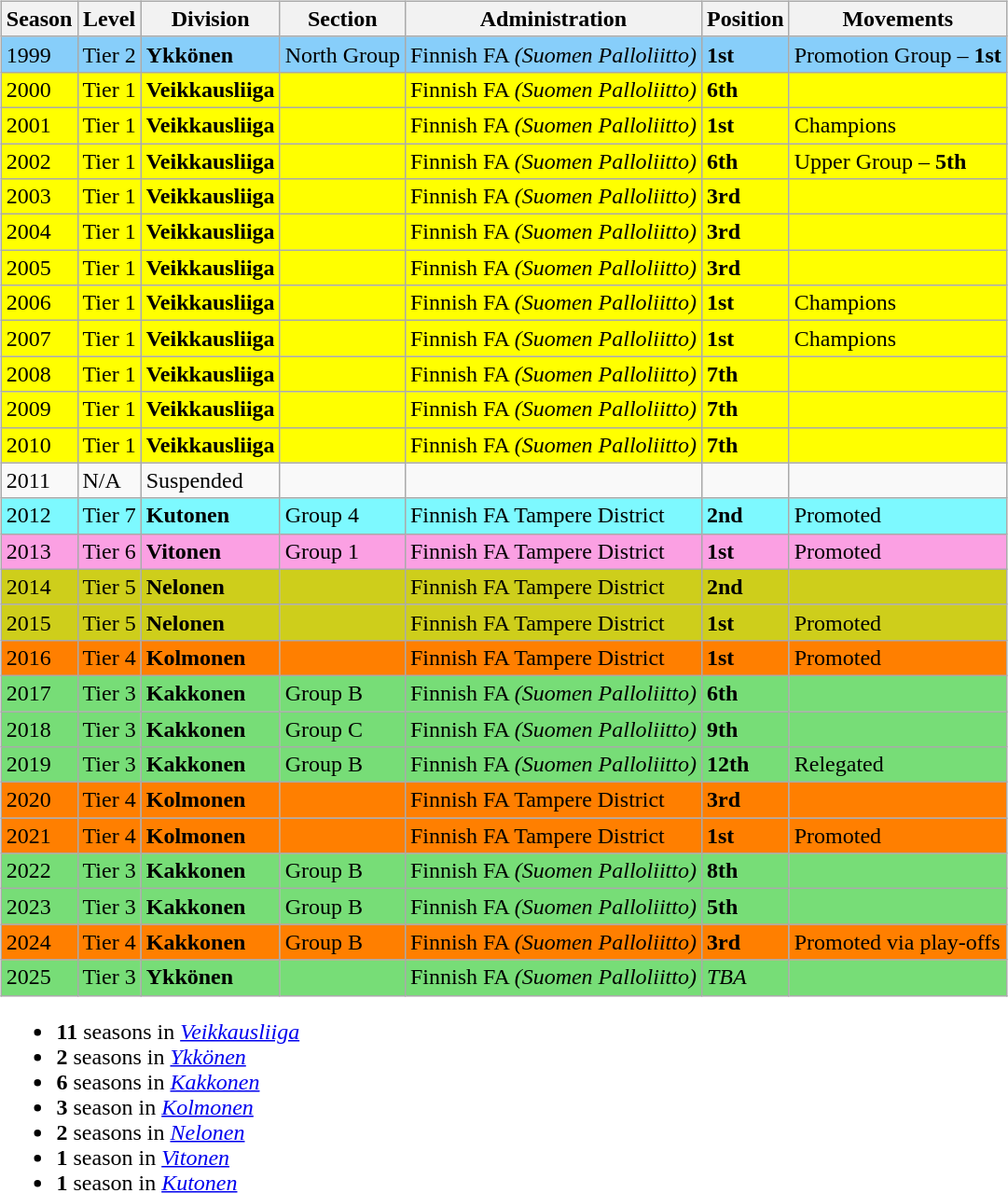<table>
<tr>
<td valign="top" width=0%><br><table class="wikitable">
<tr style="background:#f0f6fa;">
<th><strong>Season</strong></th>
<th><strong>Level</strong></th>
<th><strong>Division</strong></th>
<th><strong>Section</strong></th>
<th><strong>Administration</strong></th>
<th><strong>Position</strong></th>
<th><strong>Movements</strong></th>
</tr>
<tr>
<td style="background:#87CEFA;">1999</td>
<td style="background:#87CEFA;">Tier 2</td>
<td style="background:#87CEFA;"><strong> Ykkönen</strong></td>
<td style="background:#87CEFA;">North Group</td>
<td style="background:#87CEFA;">Finnish FA <em>(Suomen Palloliitto)</em></td>
<td style="background:#87CEFA;"><strong>1st</strong></td>
<td style="background:#87CEFA;">Promotion Group – <strong>1st</strong></td>
</tr>
<tr>
<td style="background:#FFFF00;">2000</td>
<td style="background:#FFFF00;">Tier 1</td>
<td style="background:#FFFF00;"><strong> Veikkausliiga</strong></td>
<td style="background:#FFFF00;"></td>
<td style="background:#FFFF00;">Finnish FA <em>(Suomen Palloliitto)</em></td>
<td style="background:#FFFF00;"><strong>6th</strong></td>
<td style="background:#FFFF00;"></td>
</tr>
<tr>
<td style="background:#FFFF00;">2001</td>
<td style="background:#FFFF00;">Tier 1</td>
<td style="background:#FFFF00;"><strong> Veikkausliiga</strong></td>
<td style="background:#FFFF00;"></td>
<td style="background:#FFFF00;">Finnish FA <em>(Suomen Palloliitto)</em></td>
<td style="background:#FFFF00;"><strong>1st</strong></td>
<td style="background:#FFFF00;">Champions</td>
</tr>
<tr>
<td style="background:#FFFF00;">2002</td>
<td style="background:#FFFF00;">Tier 1</td>
<td style="background:#FFFF00;"><strong> Veikkausliiga</strong></td>
<td style="background:#FFFF00;"></td>
<td style="background:#FFFF00;">Finnish FA <em>(Suomen Palloliitto)</em></td>
<td style="background:#FFFF00;"><strong>6th</strong></td>
<td style="background:#FFFF00;">Upper Group – <strong>5th</strong></td>
</tr>
<tr>
<td style="background:#FFFF00;">2003</td>
<td style="background:#FFFF00;">Tier 1</td>
<td style="background:#FFFF00;"><strong> Veikkausliiga</strong></td>
<td style="background:#FFFF00;"></td>
<td style="background:#FFFF00;">Finnish FA <em>(Suomen Palloliitto)</em></td>
<td style="background:#FFFF00;"><strong>3rd</strong></td>
<td style="background:#FFFF00;"></td>
</tr>
<tr>
<td style="background:#FFFF00;">2004</td>
<td style="background:#FFFF00;">Tier 1</td>
<td style="background:#FFFF00;"><strong> Veikkausliiga</strong></td>
<td style="background:#FFFF00;"></td>
<td style="background:#FFFF00;">Finnish FA <em>(Suomen Palloliitto)</em></td>
<td style="background:#FFFF00;"><strong>3rd</strong></td>
<td style="background:#FFFF00;"></td>
</tr>
<tr>
<td style="background:#FFFF00;">2005</td>
<td style="background:#FFFF00;">Tier 1</td>
<td style="background:#FFFF00;"><strong> Veikkausliiga</strong></td>
<td style="background:#FFFF00;"></td>
<td style="background:#FFFF00;">Finnish FA <em>(Suomen Palloliitto)</em></td>
<td style="background:#FFFF00;"><strong>3rd</strong></td>
<td style="background:#FFFF00;"></td>
</tr>
<tr>
<td style="background:#FFFF00;">2006</td>
<td style="background:#FFFF00;">Tier 1</td>
<td style="background:#FFFF00;"><strong> Veikkausliiga</strong></td>
<td style="background:#FFFF00;"></td>
<td style="background:#FFFF00;">Finnish FA <em>(Suomen Palloliitto)</em></td>
<td style="background:#FFFF00;"><strong>1st</strong></td>
<td style="background:#FFFF00;">Champions</td>
</tr>
<tr>
<td style="background:#FFFF00;">2007</td>
<td style="background:#FFFF00;">Tier 1</td>
<td style="background:#FFFF00;"><strong> Veikkausliiga</strong></td>
<td style="background:#FFFF00;"></td>
<td style="background:#FFFF00;">Finnish FA <em>(Suomen Palloliitto)</em></td>
<td style="background:#FFFF00;"><strong>1st</strong></td>
<td style="background:#FFFF00;">Champions</td>
</tr>
<tr>
<td style="background:#FFFF00;">2008</td>
<td style="background:#FFFF00;">Tier 1</td>
<td style="background:#FFFF00;"><strong> Veikkausliiga</strong></td>
<td style="background:#FFFF00;"></td>
<td style="background:#FFFF00;">Finnish FA <em>(Suomen Palloliitto)</em></td>
<td style="background:#FFFF00;"><strong>7th</strong></td>
<td style="background:#FFFF00;"></td>
</tr>
<tr>
<td style="background:#FFFF00;">2009</td>
<td style="background:#FFFF00;">Tier 1</td>
<td style="background:#FFFF00;"><strong> Veikkausliiga</strong></td>
<td style="background:#FFFF00;"></td>
<td style="background:#FFFF00;">Finnish FA <em>(Suomen Palloliitto)</em></td>
<td style="background:#FFFF00;"><strong>7th</strong></td>
<td style="background:#FFFF00;"></td>
</tr>
<tr>
<td style="background:#FFFF00;">2010</td>
<td style="background:#FFFF00;">Tier 1</td>
<td style="background:#FFFF00;"><strong> Veikkausliiga</strong></td>
<td style="background:#FFFF00;"></td>
<td style="background:#FFFF00;">Finnish FA <em>(Suomen Palloliitto)</em></td>
<td style="background:#FFFF00;"><strong>7th</strong></td>
<td style="background:#FFFF00;"></td>
</tr>
<tr>
<td style="background:#;">2011</td>
<td style="background:#;">N/A</td>
<td style="background:#;">Suspended</td>
<td style="background:#;"></td>
<td style="background:#;"></td>
<td style="background:#;"></td>
<td style="background:#;"></td>
</tr>
<tr>
<td style="background:#7DF9FF;">2012</td>
<td style="background:#7DF9FF;">Tier 7</td>
<td style="background:#7DF9FF;"><strong>Kutonen</strong></td>
<td style="background:#7DF9FF;">Group 4</td>
<td style="background:#7DF9FF;">Finnish FA Tampere District</td>
<td style="background:#7DF9FF;"><strong>2nd</strong></td>
<td style="background:#7DF9FF;">Promoted</td>
</tr>
<tr>
<td style="background:#FBA0E3;">2013</td>
<td style="background:#FBA0E3;">Tier 6</td>
<td style="background:#FBA0E3;"><strong>Vitonen</strong></td>
<td style="background:#FBA0E3;">Group 1</td>
<td style="background:#FBA0E3;">Finnish FA Tampere District</td>
<td style="background:#FBA0E3;"><strong>1st</strong></td>
<td style="background:#FBA0E3;">Promoted</td>
</tr>
<tr>
<td style="background:#CECE1B;">2014</td>
<td style="background:#CECE1B;">Tier 5</td>
<td style="background:#CECE1B;"><strong>Nelonen</strong></td>
<td style="background:#CECE1B;"></td>
<td style="background:#CECE1B;">Finnish FA Tampere District</td>
<td style="background:#CECE1B;"><strong>2nd</strong></td>
<td style="background:#CECE1B;"></td>
</tr>
<tr>
<td style="background:#CECE1B;">2015</td>
<td style="background:#CECE1B;">Tier 5</td>
<td style="background:#CECE1B;"><strong>Nelonen</strong></td>
<td style="background:#CECE1B;"></td>
<td style="background:#CECE1B;">Finnish FA Tampere District</td>
<td style="background:#CECE1B;"><strong>1st</strong></td>
<td style="background:#CECE1B;">Promoted</td>
</tr>
<tr>
<td style="background:#FF7F00;">2016</td>
<td style="background:#FF7F00;">Tier 4</td>
<td style="background:#FF7F00;"><strong>Kolmonen</strong></td>
<td style="background:#FF7F00;"></td>
<td style="background:#FF7F00;">Finnish FA Tampere District</td>
<td style="background:#FF7F00;"><strong>1st</strong></td>
<td style="background:#FF7F00;">Promoted</td>
</tr>
<tr>
<td style="background:#77DD77;">2017</td>
<td style="background:#77DD77;">Tier 3</td>
<td style="background:#77DD77;"><strong>Kakkonen</strong></td>
<td style="background:#77DD77;">Group B</td>
<td style="background:#77DD77;">Finnish FA <em>(Suomen Palloliitto)</em></td>
<td style="background:#77DD77;"><strong>6th</strong></td>
<td style="background:#77DD77;"></td>
</tr>
<tr>
<td style="background:#77DD77;">2018</td>
<td style="background:#77DD77;">Tier 3</td>
<td style="background:#77DD77;"><strong>Kakkonen</strong></td>
<td style="background:#77DD77;">Group C</td>
<td style="background:#77DD77;">Finnish FA <em>(Suomen Palloliitto)</em></td>
<td style="background:#77DD77;"><strong>9th</strong></td>
<td style="background:#77DD77;"></td>
</tr>
<tr>
<td style="background:#77DD77;">2019</td>
<td style="background:#77DD77;">Tier 3</td>
<td style="background:#77DD77;"><strong>Kakkonen</strong></td>
<td style="background:#77DD77;">Group B</td>
<td style="background:#77DD77;">Finnish FA <em>(Suomen Palloliitto)</em></td>
<td style="background:#77DD77;"><strong>12th</strong></td>
<td style="background:#77DD77;">Relegated</td>
</tr>
<tr>
<td style="background:#FF7F00;">2020</td>
<td style="background:#FF7F00;">Tier 4</td>
<td style="background:#FF7F00;"><strong>Kolmonen</strong></td>
<td style="background:#FF7F00;"></td>
<td style="background:#FF7F00;">Finnish FA Tampere District</td>
<td style="background:#FF7F00;"><strong>3rd</strong></td>
<td style="background:#FF7F00;"></td>
</tr>
<tr>
<td style="background:#FF7F00;">2021</td>
<td style="background:#FF7F00;">Tier 4</td>
<td style="background:#FF7F00;"><strong>Kolmonen</strong></td>
<td style="background:#FF7F00;"></td>
<td style="background:#FF7F00;">Finnish FA Tampere District</td>
<td style="background:#FF7F00;"><strong>1st</strong></td>
<td style="background:#FF7F00;">Promoted</td>
</tr>
<tr>
<td style="background:#77DD77;">2022</td>
<td style="background:#77DD77;">Tier 3</td>
<td style="background:#77DD77;"><strong>Kakkonen</strong></td>
<td style="background:#77DD77;">Group B</td>
<td style="background:#77DD77;">Finnish FA <em>(Suomen Palloliitto)</em></td>
<td style="background:#77DD77;"><strong>8th</strong></td>
<td style="background:#77DD77;"></td>
</tr>
<tr>
<td style="background:#77DD77;">2023</td>
<td style="background:#77DD77;">Tier 3</td>
<td style="background:#77DD77;"><strong>Kakkonen</strong></td>
<td style="background:#77DD77;">Group B</td>
<td style="background:#77DD77;">Finnish FA <em>(Suomen Palloliitto)</em></td>
<td style="background:#77DD77;"><strong>5th</strong></td>
<td style="background:#77DD77;"></td>
</tr>
<tr>
<td style="background:#FF7F00;">2024</td>
<td style="background:#FF7F00;">Tier 4</td>
<td style="background:#FF7F00;"><strong>Kakkonen</strong></td>
<td style="background:#FF7F00;">Group B</td>
<td style="background:#FF7F00;">Finnish FA <em>(Suomen Palloliitto)</em></td>
<td style="background:#FF7F00;"><strong>3rd</strong></td>
<td style="background:#FF7F00;">Promoted via play-offs</td>
</tr>
<tr>
<td style="background:#77DD77;">2025</td>
<td style="background:#77DD77;">Tier 3</td>
<td style="background:#77DD77;"><strong>Ykkönen</strong></td>
<td style="background:#77DD77;"></td>
<td style="background:#77DD77;">Finnish FA <em>(Suomen Palloliitto)</em></td>
<td style="background:#77DD77;"><em>TBA</em></td>
<td style="background:#77DD77;"></td>
</tr>
</table>
<ul><li><strong>11</strong> seasons in <em><a href='#'>Veikkausliiga</a></em></li><li><strong>2</strong> seasons in <em><a href='#'>Ykkönen</a></em></li><li><strong>6</strong> seasons in <em><a href='#'>Kakkonen</a></em></li><li><strong>3</strong> season in <em><a href='#'>Kolmonen</a></em></li><li><strong>2</strong> seasons in <em><a href='#'>Nelonen</a></em></li><li><strong>1</strong> season in <em><a href='#'>Vitonen</a></em></li><li><strong>1</strong> season in <em><a href='#'>Kutonen</a></em></li></ul></td>
</tr>
</table>
